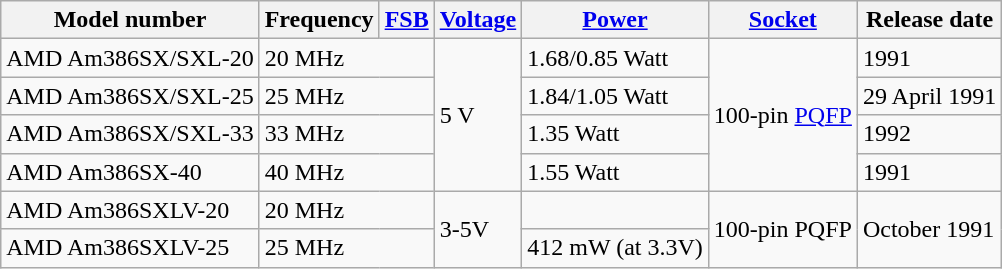<table class="wikitable">
<tr>
<th>Model number</th>
<th>Frequency</th>
<th><a href='#'>FSB</a></th>
<th><a href='#'>Voltage</a></th>
<th><a href='#'>Power</a></th>
<th><a href='#'>Socket</a></th>
<th>Release date</th>
</tr>
<tr>
<td>AMD Am386SX/SXL-20</td>
<td colspan="2">20 MHz</td>
<td rowspan="4">5 V</td>
<td>1.68/0.85 Watt</td>
<td rowspan="4">100-pin <a href='#'>PQFP</a></td>
<td>1991</td>
</tr>
<tr>
<td>AMD Am386SX/SXL-25</td>
<td colspan="2">25 MHz</td>
<td>1.84/1.05 Watt</td>
<td>29 April 1991</td>
</tr>
<tr>
<td>AMD Am386SX/SXL-33</td>
<td colspan="2">33 MHz</td>
<td>1.35 Watt</td>
<td>1992</td>
</tr>
<tr>
<td>AMD Am386SX-40</td>
<td colspan="2">40 MHz</td>
<td>1.55 Watt</td>
<td>1991</td>
</tr>
<tr>
<td>AMD Am386SXLV-20</td>
<td colspan="2">20 MHz</td>
<td rowspan="2">3-5V</td>
<td></td>
<td rowspan="2">100-pin PQFP</td>
<td rowspan="2">October 1991</td>
</tr>
<tr>
<td>AMD Am386SXLV-25</td>
<td colspan="2">25 MHz</td>
<td>412 mW (at 3.3V)</td>
</tr>
</table>
